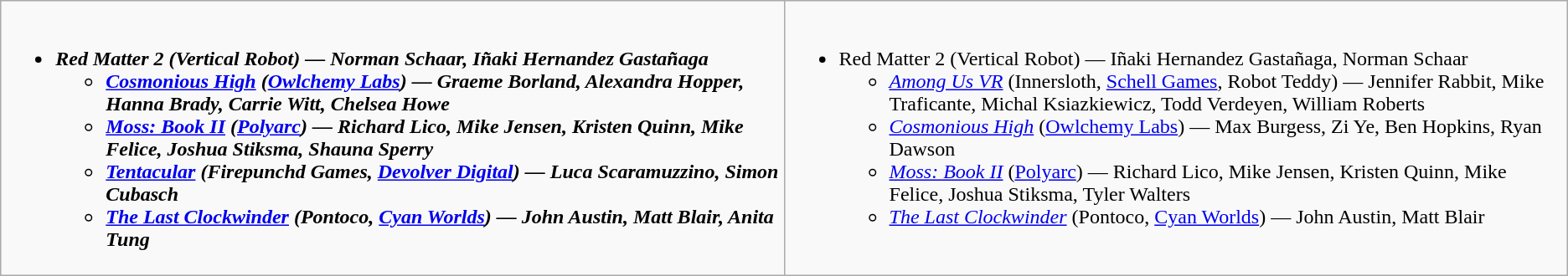<table class="wikitable">
<tr>
<td valign="top" width="50%"><br><ul><li><strong><em>Red Matter 2<em> (Vertical Robot) — Norman Schaar, Iñaki Hernandez Gastañaga<strong><ul><li></em><a href='#'>Cosmonious High</a><em> (<a href='#'>Owlchemy Labs</a>) — Graeme Borland, Alexandra Hopper, Hanna Brady, Carrie Witt, Chelsea Howe</li><li></em><a href='#'>Moss: Book II</a><em> (<a href='#'>Polyarc</a>) — Richard Lico, Mike Jensen, Kristen Quinn, Mike Felice, Joshua Stiksma, Shauna Sperry</li><li></em><a href='#'>Tentacular</a><em> (Firepunchd Games, <a href='#'>Devolver Digital</a>) — Luca Scaramuzzino, Simon Cubasch</li><li></em><a href='#'>The Last Clockwinder</a><em> (Pontoco, <a href='#'>Cyan Worlds</a>) — John Austin, Matt Blair, Anita Tung</li></ul></li></ul></td>
<td valign="top" width="50%"><br><ul><li></em></strong>Red Matter 2</em> (Vertical Robot) — Iñaki Hernandez Gastañaga, Norman Schaar</strong><ul><li><em><a href='#'>Among Us VR</a></em> (Innersloth, <a href='#'>Schell Games</a>, Robot Teddy) — Jennifer Rabbit, Mike Traficante, Michal Ksiazkiewicz, Todd Verdeyen, William Roberts</li><li><em><a href='#'>Cosmonious High</a></em> (<a href='#'>Owlchemy Labs</a>) — Max Burgess, Zi Ye, Ben Hopkins, Ryan Dawson</li><li><em><a href='#'>Moss: Book II</a></em> (<a href='#'>Polyarc</a>) — Richard Lico, Mike Jensen, Kristen Quinn, Mike Felice, Joshua Stiksma, Tyler Walters</li><li><em><a href='#'>The Last Clockwinder</a></em> (Pontoco, <a href='#'>Cyan Worlds</a>) — John Austin, Matt Blair</li></ul></li></ul></td>
</tr>
</table>
